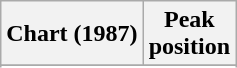<table class="wikitable sortable plainrowheaders" style="text-align:center">
<tr>
<th>Chart (1987)</th>
<th>Peak<br>position</th>
</tr>
<tr>
</tr>
<tr>
</tr>
<tr>
</tr>
</table>
